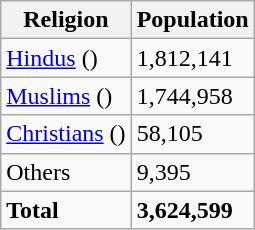<table class="wikitable">
<tr>
<th>Religion</th>
<th>Population</th>
</tr>
<tr>
<td><a href='#'>Hindus</a> ()</td>
<td>1,812,141</td>
</tr>
<tr>
<td><a href='#'>Muslims</a> ()</td>
<td>1,744,958</td>
</tr>
<tr>
<td><a href='#'>Christians</a> ()</td>
<td>58,105</td>
</tr>
<tr>
<td>Others</td>
<td>9,395</td>
</tr>
<tr>
<td><strong>Total</strong></td>
<td><strong>3,624,599</strong></td>
</tr>
</table>
